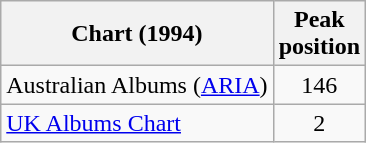<table class="wikitable">
<tr>
<th>Chart (1994)</th>
<th>Peak<br>position</th>
</tr>
<tr>
<td>Australian Albums (<a href='#'>ARIA</a>)</td>
<td align=center>146</td>
</tr>
<tr>
<td><a href='#'>UK Albums Chart</a></td>
<td align=center>2</td>
</tr>
</table>
